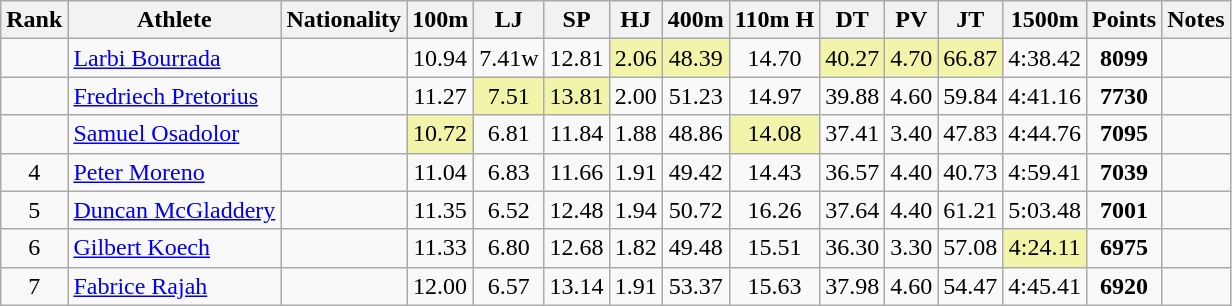<table class="wikitable sortable" style=" text-align:center;">
<tr>
<th>Rank</th>
<th>Athlete</th>
<th>Nationality</th>
<th>100m</th>
<th>LJ</th>
<th>SP</th>
<th>HJ</th>
<th>400m</th>
<th>110m H</th>
<th>DT</th>
<th>PV</th>
<th>JT</th>
<th>1500m</th>
<th>Points</th>
<th>Notes</th>
</tr>
<tr>
<td></td>
<td align=left><a href='#'>Larbi Bourrada</a></td>
<td align=left></td>
<td>10.94</td>
<td>7.41w</td>
<td>12.81</td>
<td bgcolor=#F2F5A9>2.06</td>
<td bgcolor=#F2F5A9>48.39</td>
<td>14.70</td>
<td bgcolor=#F2F5A9>40.27</td>
<td bgcolor=#F2F5A9>4.70</td>
<td bgcolor=#F2F5A9>66.87</td>
<td>4:38.42</td>
<td><strong>8099</strong></td>
<td></td>
</tr>
<tr>
<td></td>
<td align=left><a href='#'>Fredriech Pretorius</a></td>
<td align=left></td>
<td>11.27</td>
<td bgcolor=#F2F5A9>7.51</td>
<td bgcolor=#F2F5A9>13.81</td>
<td>2.00</td>
<td>51.23</td>
<td>14.97</td>
<td>39.88</td>
<td>4.60</td>
<td>59.84</td>
<td>4:41.16</td>
<td><strong>7730</strong></td>
<td></td>
</tr>
<tr>
<td></td>
<td align=left><a href='#'>Samuel Osadolor</a></td>
<td align=left></td>
<td bgcolor=#F2F5A9>10.72</td>
<td>6.81</td>
<td>11.84</td>
<td>1.88</td>
<td>48.86</td>
<td bgcolor=#F2F5A9>14.08</td>
<td>37.41</td>
<td>3.40</td>
<td>47.83</td>
<td>4:44.76</td>
<td><strong>7095</strong></td>
<td></td>
</tr>
<tr>
<td>4</td>
<td align=left><a href='#'>Peter Moreno</a></td>
<td align=left></td>
<td>11.04</td>
<td>6.83</td>
<td>11.66</td>
<td>1.91</td>
<td>49.42</td>
<td>14.43</td>
<td>36.57</td>
<td>4.40</td>
<td>40.73</td>
<td>4:59.41</td>
<td><strong>7039</strong></td>
<td></td>
</tr>
<tr>
<td>5</td>
<td align=left><a href='#'>Duncan McGladdery</a></td>
<td align=left></td>
<td>11.35</td>
<td>6.52</td>
<td>12.48</td>
<td>1.94</td>
<td>50.72</td>
<td>16.26</td>
<td>37.64</td>
<td>4.40</td>
<td>61.21</td>
<td>5:03.48</td>
<td><strong>7001</strong></td>
<td></td>
</tr>
<tr>
<td>6</td>
<td align=left><a href='#'>Gilbert Koech</a></td>
<td align=left></td>
<td>11.33</td>
<td>6.80</td>
<td>12.68</td>
<td>1.82</td>
<td>49.48</td>
<td>15.51</td>
<td>36.30</td>
<td>3.30</td>
<td>57.08</td>
<td bgcolor=#F2F5A9>4:24.11</td>
<td><strong>6975</strong></td>
<td></td>
</tr>
<tr>
<td>7</td>
<td align=left><a href='#'>Fabrice Rajah</a></td>
<td align=left></td>
<td>12.00</td>
<td>6.57</td>
<td>13.14</td>
<td>1.91</td>
<td>53.37</td>
<td>15.63</td>
<td>37.98</td>
<td>4.60</td>
<td>54.47</td>
<td>4:45.41</td>
<td><strong>6920</strong></td>
<td></td>
</tr>
</table>
